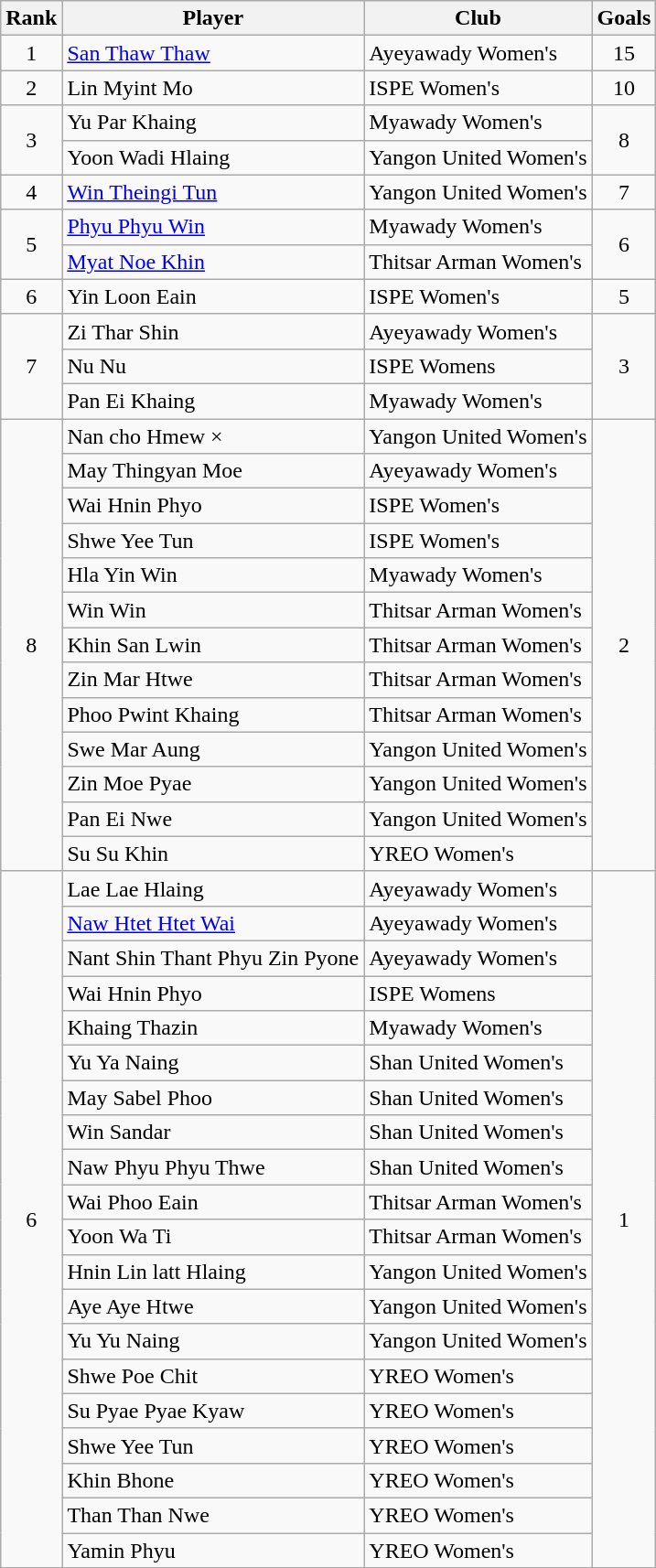<table class="wikitable sortable" style="text-align:center">
<tr>
<th>Rank</th>
<th>Player</th>
<th>Club</th>
<th>Goals</th>
</tr>
<tr>
<td>1</td>
<td align="left"><a href='#'>San Thaw Thaw</a></td>
<td align="left">Ayeyawady Women's</td>
<td>15</td>
</tr>
<tr>
<td>2</td>
<td align="left"> Lin Myint Mo</td>
<td align="left">ISPE Women's</td>
<td>10</td>
</tr>
<tr>
<td rowspan="2">3</td>
<td align="left"> Yu Par Khaing</td>
<td align="left">Myawady Women's</td>
<td rowspan="2">8</td>
</tr>
<tr>
<td align="left"> Yoon Wadi Hlaing</td>
<td align="left">Yangon United Women's</td>
</tr>
<tr>
<td>4</td>
<td align="left"> <a href='#'>Win Theingi Tun</a></td>
<td align="left">Yangon United Women's</td>
<td>7</td>
</tr>
<tr>
<td rowspan="2">5</td>
<td align="left"> <a href='#'>Phyu Phyu Win</a></td>
<td align="left">Myawady Women's</td>
<td rowspan="2">6</td>
</tr>
<tr>
<td align="left"> <a href='#'>Myat Noe Khin</a></td>
<td align="left">Thitsar Arman Women's</td>
</tr>
<tr>
<td>6</td>
<td align="left"> Yin Loon Eain</td>
<td align="left">ISPE Women's</td>
<td>5</td>
</tr>
<tr>
<td rowspan="3">7</td>
<td align="left"> Zi Thar Shin</td>
<td align="left">Ayeyawady Women's</td>
<td rowspan="3">3</td>
</tr>
<tr>
<td align="left"> Nu Nu</td>
<td align="left">ISPE Womens</td>
</tr>
<tr>
<td align="left"> Pan Ei Khaing</td>
<td align="left">Myawady Women's</td>
</tr>
<tr>
<td rowspan="13">8</td>
<td align="left"> Nan cho Hmew ×</td>
<td align="left">Yangon United Women's</td>
<td rowspan="13">2</td>
</tr>
<tr>
<td align="left"> May Thingyan Moe</td>
<td align="left">Ayeyawady Women's</td>
</tr>
<tr>
<td align="left"> Wai Hnin Phyo</td>
<td align="left">ISPE Women's</td>
</tr>
<tr>
<td align="left"> Shwe Yee Tun</td>
<td align="left">ISPE Women's</td>
</tr>
<tr>
<td align="left"> Hla Yin Win</td>
<td align="left">Myawady Women's</td>
</tr>
<tr>
<td align="left"> Win Win</td>
<td align="left">Thitsar Arman Women's</td>
</tr>
<tr>
<td align="left"> Khin San Lwin</td>
<td align="left">Thitsar Arman Women's</td>
</tr>
<tr>
<td align="left"> Zin Mar Htwe</td>
<td align="left">Thitsar Arman Women's</td>
</tr>
<tr>
<td align="left"> Phoo Pwint Khaing</td>
<td align="left">Thitsar Arman Women's</td>
</tr>
<tr>
<td align="left"> Swe Mar Aung</td>
<td align="left">Yangon United Women's</td>
</tr>
<tr>
<td align="left"> Zin Moe Pyae</td>
<td align="left">Yangon United Women's</td>
</tr>
<tr>
<td align="left"> Pan Ei Nwe</td>
<td align="left">Yangon United Women's</td>
</tr>
<tr>
<td align="left"> Su Su Khin</td>
<td align="left">YREO Women's</td>
</tr>
<tr>
<td rowspan="23">6</td>
<td align="left"> Lae Lae Hlaing</td>
<td align="left">Ayeyawady Women's</td>
<td rowspan="23">1</td>
</tr>
<tr>
<td align="left"> <a href='#'>Naw Htet Htet Wai</a></td>
<td align="left">Ayeyawady Women's</td>
</tr>
<tr>
<td align="left"> Nant Shin Thant Phyu Zin Pyone</td>
<td align="left">Ayeyawady Women's</td>
</tr>
<tr>
<td align="left"> Wai Hnin Phyo</td>
<td align="left">ISPE Womens</td>
</tr>
<tr>
<td align="left"> Khaing Thazin</td>
<td align="left">Myawady Women's</td>
</tr>
<tr>
<td align="left"> Yu Ya Naing</td>
<td align="left">Shan United Women's</td>
</tr>
<tr>
<td align="left"> May Sabel Phoo</td>
<td align="left">Shan United Women's</td>
</tr>
<tr>
<td align="left"> Win Sandar</td>
<td align="left">Shan United Women's</td>
</tr>
<tr>
<td align="left"> Naw Phyu Phyu Thwe</td>
<td align="left">Shan United Women's</td>
</tr>
<tr>
<td align="left"> Wai Phoo Eain</td>
<td align="left">Thitsar Arman Women's</td>
</tr>
<tr>
<td align="left"> Yoon Wa Ti</td>
<td align="left">Thitsar Arman Women's</td>
</tr>
<tr>
<td align="left"> Hnin Lin latt Hlaing</td>
<td align="left">Yangon United Women's</td>
</tr>
<tr>
<td align="left"> Aye Aye Htwe</td>
<td align="left">Yangon United Women's</td>
</tr>
<tr>
<td align="left"> Yu Yu Naing</td>
<td align="left">Yangon United Women's</td>
</tr>
<tr>
<td align="left"> Shwe Poe Chit</td>
<td align="left">YREO Women's</td>
</tr>
<tr>
<td align="left"> Su Pyae Pyae Kyaw</td>
<td align="left">YREO Women's</td>
</tr>
<tr>
<td align="left"> Shwe Yee Tun</td>
<td align="left">YREO Women's</td>
</tr>
<tr>
<td align="left"> Khin Bhone</td>
<td align="left">YREO Women's</td>
</tr>
<tr>
<td align="left"> Than Than Nwe</td>
<td align="left">YREO Women's</td>
</tr>
<tr>
<td align="left"> Yamin Phyu</td>
<td align="left">YREO Women's</td>
</tr>
<tr>
</tr>
</table>
